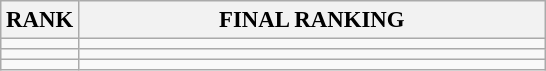<table class="wikitable" style="font-size:95%;">
<tr>
<th>RANK</th>
<th align="left" style="width: 20em">FINAL RANKING</th>
</tr>
<tr>
<td align="center"></td>
<td></td>
</tr>
<tr>
<td align="center"></td>
<td></td>
</tr>
<tr>
<td align="center"></td>
<td></td>
</tr>
</table>
